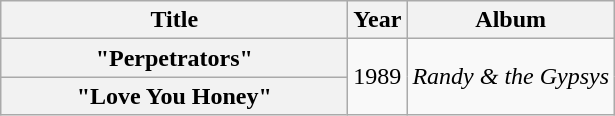<table class="wikitable plainrowheaders" style="text-align:center;" border="1">
<tr>
<th scope="col" style="width:14em;">Title</th>
<th scope="col">Year</th>
<th scope="col">Album</th>
</tr>
<tr>
<th scope="row">"Perpetrators"</th>
<td rowspan="3">1989</td>
<td rowspan="3"><em>Randy & the Gypsys</em></td>
</tr>
<tr>
<th scope="row">"Love You Honey"</th>
</tr>
</table>
